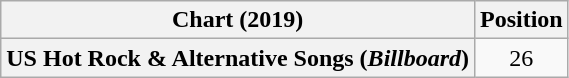<table class="wikitable sortable plainrowheaders" style="text-align:center">
<tr>
<th scope="col">Chart (2019)</th>
<th scope="col">Position</th>
</tr>
<tr>
<th scope="row">US Hot Rock & Alternative Songs (<em>Billboard</em>)</th>
<td>26</td>
</tr>
</table>
